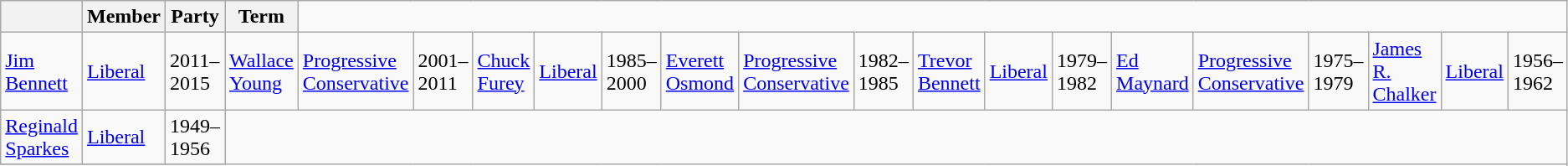<table class="wikitable">
<tr>
<th> </th>
<th>Member</th>
<th>Party</th>
<th>Term</th>
</tr>
<tr>
<td><a href='#'>Jim Bennett</a></td>
<td><a href='#'>Liberal</a></td>
<td>2011–2015<br></td>
<td><a href='#'>Wallace Young</a></td>
<td><a href='#'>Progressive Conservative</a></td>
<td>2001–2011<br></td>
<td><a href='#'>Chuck Furey</a></td>
<td><a href='#'>Liberal</a></td>
<td>1985–2000<br></td>
<td><a href='#'>Everett Osmond</a></td>
<td><a href='#'>Progressive Conservative</a></td>
<td>1982–1985<br></td>
<td><a href='#'>Trevor Bennett</a></td>
<td><a href='#'>Liberal</a></td>
<td>1979–1982<br></td>
<td><a href='#'>Ed Maynard</a></td>
<td><a href='#'>Progressive Conservative</a></td>
<td>1975–1979<br></td>
<td><a href='#'>James R. Chalker</a></td>
<td><a href='#'>Liberal</a></td>
<td>1956–1962</td>
</tr>
<tr>
<td><a href='#'>Reginald Sparkes</a></td>
<td><a href='#'>Liberal</a></td>
<td>1949–1956</td>
</tr>
<tr>
</tr>
</table>
